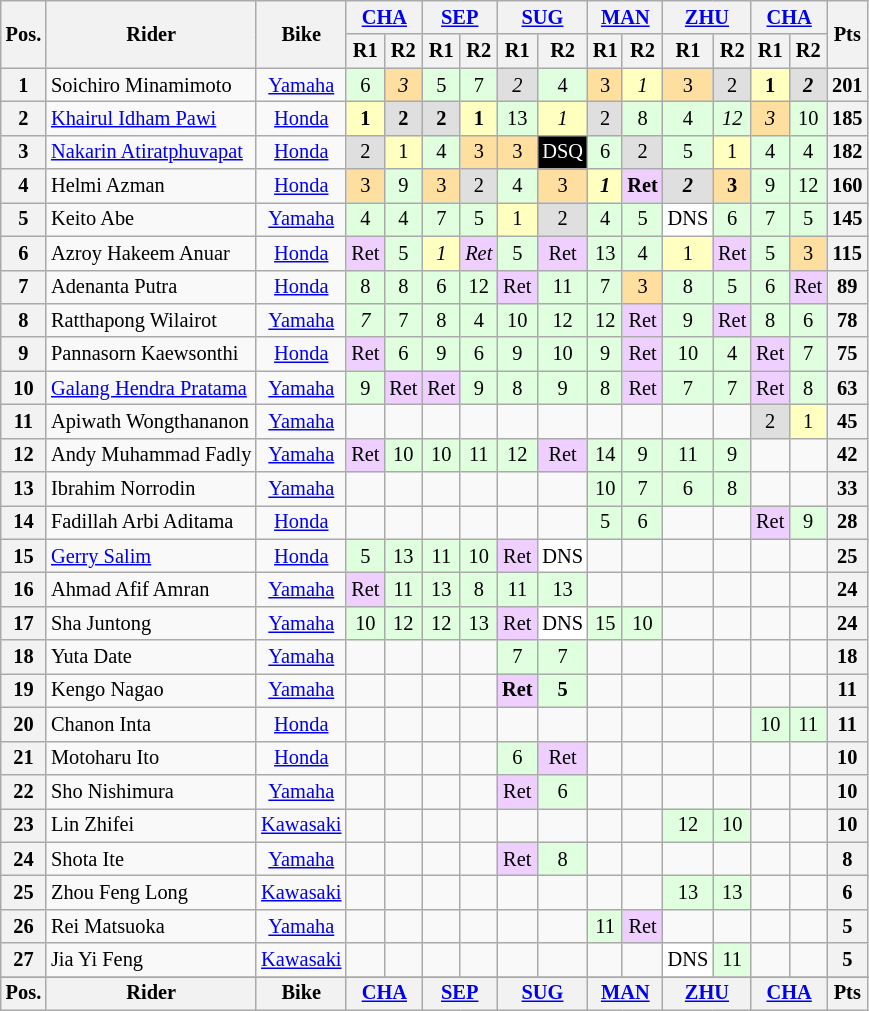<table class="wikitable" style="font-size: 85%; text-align: center">
<tr valign="top">
<th valign="middle" rowspan=2>Pos.</th>
<th valign="middle" rowspan=2>Rider</th>
<th valign="middle" rowspan=2>Bike</th>
<th colspan=2><a href='#'>CHA</a><br></th>
<th colspan=2><a href='#'>SEP</a><br></th>
<th colspan=2><a href='#'>SUG</a><br></th>
<th colspan=2><a href='#'>MAN</a><br></th>
<th colspan=2><a href='#'>ZHU</a><br></th>
<th colspan=2><a href='#'>CHA</a><br></th>
<th valign="middle" rowspan=2>Pts</th>
</tr>
<tr>
<th>R1</th>
<th>R2</th>
<th>R1</th>
<th>R2</th>
<th>R1</th>
<th>R2</th>
<th>R1</th>
<th>R2</th>
<th>R1</th>
<th>R2</th>
<th>R1</th>
<th>R2</th>
</tr>
<tr>
<th>1</th>
<td align=left> Soichiro Minamimoto</td>
<td><a href='#'>Yamaha</a></td>
<td style="background:#dfffdf;">6</td>
<td style="background:#ffdf9f;"><em>3</em></td>
<td style="background:#dfffdf;">5</td>
<td style="background:#dfffdf;">7</td>
<td style="background:#dfdfdf;"><em>2</em></td>
<td style="background:#dfffdf;">4</td>
<td style="background:#ffdf9d;">3</td>
<td style="background:#ffffbf;"><em>1</em></td>
<td style="background:#ffdf9f;">3</td>
<td style="background:#dfdfdf;">2</td>
<td style="background:#ffffbf;"><strong>1</strong></td>
<td style="background:#dfdfdf;"><strong><em>2</em></strong></td>
<th>201</th>
</tr>
<tr>
<th>2</th>
<td align=left> <a href='#'>Khairul Idham Pawi</a></td>
<td><a href='#'>Honda</a></td>
<td style="background:#ffffbf;"><strong>1</strong></td>
<td style="background:#dfdfdf;"><strong>2</strong></td>
<td style="background:#dfdfdf;"><strong>2</strong></td>
<td style="background:#ffffbf;"><strong>1</strong></td>
<td style="background:#dfffdf;">13</td>
<td style="background:#ffffbf;"><em>1</em></td>
<td style="background:#dfdfdf;">2</td>
<td style="background:#dfffdf;">8</td>
<td style="background:#dfffdf;">4</td>
<td style="background:#dfffdf;"><em>12</em></td>
<td style="background:#ffdf9f;"><em>3</em></td>
<td style="background:#dfffdf;">10</td>
<th>185</th>
</tr>
<tr>
<th>3</th>
<td align=left> <a href='#'>Nakarin Atiratphuvapat</a></td>
<td><a href='#'>Honda</a></td>
<td style="background:#dfdfdf;">2</td>
<td style="background:#ffffbf;">1</td>
<td style="background:#dfffdf;">4</td>
<td style="background:#ffdf9f;">3</td>
<td style="background:#ffdf9f;">3</td>
<td style="background:#000000; letter-spacing:0px; color:white">DSQ</td>
<td style="background:#dfffdf;">6</td>
<td style="background:#dfdfdf;">2</td>
<td style="background:#dfffdf;">5</td>
<td style="background:#ffffbf;">1</td>
<td style="background:#dfffdf;">4</td>
<td style="background:#dfffdf;">4</td>
<th>182</th>
</tr>
<tr>
<th>4</th>
<td align=left> Helmi Azman</td>
<td><a href='#'>Honda</a></td>
<td style="background:#ffdf9f;">3</td>
<td style="background:#dfffdf;">9</td>
<td style="background:#ffdf9f;">3</td>
<td style="background:#dfdfdf;">2</td>
<td style="background:#dfffdf;">4</td>
<td style="background:#ffdf9f;">3</td>
<td style="background:#ffffbf;"><strong><em>1</em></strong></td>
<td style="background:#efcfff;"><strong>Ret</strong></td>
<td style="background:#dfdfdf;"><strong><em>2</em></strong></td>
<td style="background:#ffdf9f;"><strong>3</strong></td>
<td style="background:#dfffdf;">9</td>
<td style="background:#dfffdf;">12</td>
<th>160</th>
</tr>
<tr>
<th>5</th>
<td align=left> Keito Abe</td>
<td><a href='#'>Yamaha</a></td>
<td style="background:#dfffdf;">4</td>
<td style="background:#dfffdf;">4</td>
<td style="background:#dfffdf;">7</td>
<td style="background:#dfffdf;">5</td>
<td style="background:#ffffbf;">1</td>
<td style="background:#dfdfdf;">2</td>
<td style="background:#dfffdf;">4</td>
<td style="background:#dfffdf;">5</td>
<td style="background:#ffffff;">DNS</td>
<td style="background:#dfffdf;">6</td>
<td style="background:#dfffdf;">7</td>
<td style="background:#dfffdf;">5</td>
<th>145</th>
</tr>
<tr>
<th>6</th>
<td align=left> Azroy Hakeem Anuar</td>
<td><a href='#'>Honda</a></td>
<td style="background:#efcfff;">Ret</td>
<td style="background:#dfffdf;">5</td>
<td style="background:#ffffbf;"><em>1</em></td>
<td style="background:#efcfff;"><em>Ret</em></td>
<td style="background:#dfffdf;">5</td>
<td style="background:#efcfff;">Ret</td>
<td style="background:#dfffdf;">13</td>
<td style="background:#dfffdf;">4</td>
<td style="background:#ffffbf;">1</td>
<td style="background:#efcfff;">Ret</td>
<td style="background:#dfffdf;">5</td>
<td style="background:#ffdf9f;">3</td>
<th>115</th>
</tr>
<tr>
<th>7</th>
<td align=left> Adenanta Putra</td>
<td><a href='#'>Honda</a></td>
<td style="background:#dfffdf;">8</td>
<td style="background:#dfffdf;">8</td>
<td style="background:#dfffdf;">6</td>
<td style="background:#dfffdf;">12</td>
<td style="background:#efcfff;">Ret</td>
<td style="background:#dfffdf;">11</td>
<td style="background:#dfffdf;">7</td>
<td style="background:#ffdf9f;">3</td>
<td style="background:#dfffdf;">8</td>
<td style="background:#dfffdf;">5</td>
<td style="background:#dfffdf;">6</td>
<td style="background:#efcfff;">Ret</td>
<th>89</th>
</tr>
<tr>
<th>8</th>
<td align=left> Ratthapong Wilairot</td>
<td><a href='#'>Yamaha</a></td>
<td style="background:#dfffdf;"><em>7</em></td>
<td style="background:#dfffdf;">7</td>
<td style="background:#dfffdf;">8</td>
<td style="background:#dfffdf;">4</td>
<td style="background:#dfffdf;">10</td>
<td style="background:#dfffdf;">12</td>
<td style="background:#dfffdf;">12</td>
<td style="background:#efcfff;">Ret</td>
<td style="background:#dfffdf;">9</td>
<td style="background:#efcfff;">Ret</td>
<td style="background:#dfffdf;">8</td>
<td style="background:#dfffdf;">6</td>
<th>78</th>
</tr>
<tr>
<th>9</th>
<td align=left> Pannasorn Kaewsonthi</td>
<td><a href='#'>Honda</a></td>
<td style="background:#efcfff;">Ret</td>
<td style="background:#dfffdf;">6</td>
<td style="background:#dfffdf;">9</td>
<td style="background:#dfffdf;">6</td>
<td style="background:#dfffdf;">9</td>
<td style="background:#dfffdf;">10</td>
<td style="background:#dfffdf;">9</td>
<td style="background:#efcfff;">Ret</td>
<td style="background:#dfffdf;">10</td>
<td style="background:#dfffdf;">4</td>
<td style="background:#efcfff;">Ret</td>
<td style="background:#dfffdf;">7</td>
<th>75</th>
</tr>
<tr>
<th>10</th>
<td align=left> <a href='#'>Galang Hendra Pratama</a></td>
<td><a href='#'>Yamaha</a></td>
<td style="background:#dfffdf;">9</td>
<td style="background:#efcfff;">Ret</td>
<td style="background:#efcfff;">Ret</td>
<td style="background:#dfffdf;">9</td>
<td style="background:#dfffdf;">8</td>
<td style="background:#dfffdf;">9</td>
<td style="background:#dfffdf;">8</td>
<td style="background:#efcfff;">Ret</td>
<td style="background:#dfffdf;">7</td>
<td style="background:#dfffdf;">7</td>
<td style="background:#efcfff;">Ret</td>
<td style="background:#dfffdf;">8</td>
<th>63</th>
</tr>
<tr>
<th>11</th>
<td align=left> Apiwath Wongthananon</td>
<td><a href='#'>Yamaha</a></td>
<td></td>
<td></td>
<td></td>
<td></td>
<td></td>
<td></td>
<td></td>
<td></td>
<td></td>
<td></td>
<td style="background:#dfdfdf;">2</td>
<td style="background:#ffffbf;">1</td>
<th>45</th>
</tr>
<tr>
<th>12</th>
<td align=left> Andy Muhammad Fadly</td>
<td><a href='#'>Yamaha</a></td>
<td style="background:#efcfff;">Ret</td>
<td style="background:#dfffdf;">10</td>
<td style="background:#dfffdf;">10</td>
<td style="background:#dfffdf;">11</td>
<td style="background:#dfffdf;">12</td>
<td style="background:#efcfff;">Ret</td>
<td style="background:#dfffdf;">14</td>
<td style="background:#dfffdf;">9</td>
<td style="background:#dfffdf;">11</td>
<td style="background:#dfffdf;">9</td>
<td style="background:#;"></td>
<td style="background:#;"></td>
<th>42</th>
</tr>
<tr>
<th>13</th>
<td align=left> Ibrahim Norrodin</td>
<td><a href='#'>Yamaha</a></td>
<td style="background:#;"></td>
<td style="background:#;"></td>
<td style="background:#;"></td>
<td style="background:#;"></td>
<td style="background:#;"></td>
<td style="background:#;"></td>
<td style="background:#dfffdf;">10</td>
<td style="background:#dfffdf;">7</td>
<td style="background:#dfffdf;">6</td>
<td style="background:#dfffdf;">8</td>
<td style="background:#;"></td>
<td style="background:#;"></td>
<th>33</th>
</tr>
<tr>
<th>14</th>
<td align=left> Fadillah Arbi Aditama</td>
<td><a href='#'>Honda</a></td>
<td style="background:#;"></td>
<td style="background:#;"></td>
<td style="background:#;"></td>
<td style="background:#;"></td>
<td style="background:#;"></td>
<td style="background:#;"></td>
<td style="background:#dfffdf;">5</td>
<td style="background:#dfffdf;">6</td>
<td style="background:#;"></td>
<td style="background:#;"></td>
<td style="background:#efcfff;">Ret</td>
<td style="background:#dfffdf;">9</td>
<th>28</th>
</tr>
<tr>
<th>15</th>
<td align=left> <a href='#'>Gerry Salim</a></td>
<td><a href='#'>Honda</a></td>
<td style="background:#dfffdf;">5</td>
<td style="background:#dfffdf;">13</td>
<td style="background:#dfffdf;">11</td>
<td style="background:#dfffdf;">10</td>
<td style="background:#efcfff;">Ret</td>
<td style="background:#ffffff;">DNS</td>
<td style="background:#;"></td>
<td style="background:#;"></td>
<td style="background:#;"></td>
<td style="background:#;"></td>
<td style="background:#;"></td>
<td style="background:#;"></td>
<th>25</th>
</tr>
<tr>
<th>16</th>
<td align=left> Ahmad Afif Amran</td>
<td><a href='#'>Yamaha</a></td>
<td style="background:#efcfff;">Ret</td>
<td style="background:#dfffdf;">11</td>
<td style="background:#dfffdf;">13</td>
<td style="background:#dfffdf;">8</td>
<td style="background:#dfffdf;">11</td>
<td style="background:#dfffdf;">13</td>
<td style="background:#;"></td>
<td style="background:#;"></td>
<td style="background:#;"></td>
<td style="background:#;"></td>
<td style="background:#;"></td>
<td style="background:#;"></td>
<th>24</th>
</tr>
<tr>
<th>17</th>
<td align=left> Sha Juntong</td>
<td><a href='#'>Yamaha</a></td>
<td style="background:#dfffdf;">10</td>
<td style="background:#dfffdf;">12</td>
<td style="background:#dfffdf;">12</td>
<td style="background:#dfffdf;">13</td>
<td style="background:#efcfff;">Ret</td>
<td style="background:#ffffff;">DNS</td>
<td style="background:#dfffdf;">15</td>
<td style="background:#dfffdf;">10</td>
<td style="background:#;"></td>
<td style="background:#;"></td>
<td style="background:#;"></td>
<td style="background:#;"></td>
<th>24</th>
</tr>
<tr>
<th>18</th>
<td align=left> Yuta Date</td>
<td><a href='#'>Yamaha</a></td>
<td style="background:#;"></td>
<td style="background:#;"></td>
<td style="background:#;"></td>
<td style="background:#;"></td>
<td style="background:#dfffdf;">7</td>
<td style="background:#dfffdf;">7</td>
<td style="background:#;"></td>
<td style="background:#;"></td>
<td style="background:#;"></td>
<td style="background:#;"></td>
<td style="background:#;"></td>
<td style="background:#;"></td>
<th>18</th>
</tr>
<tr>
<th>19</th>
<td align=left> Kengo Nagao</td>
<td><a href='#'>Yamaha</a></td>
<td style="background:#;"></td>
<td style="background:#;"></td>
<td style="background:#;"></td>
<td style="background:#;"></td>
<td style="background:#efcfff;"><strong>Ret</strong></td>
<td style="background:#dfffdf;"><strong>5</strong></td>
<td style="background:#;"></td>
<td style="background:#;"></td>
<td style="background:#;"></td>
<td style="background:#;"></td>
<td style="background:#;"></td>
<td style="background:#;"></td>
<th>11</th>
</tr>
<tr>
<th>20</th>
<td align=left> Chanon Inta</td>
<td><a href='#'>Honda</a></td>
<td></td>
<td></td>
<td></td>
<td></td>
<td></td>
<td></td>
<td></td>
<td></td>
<td></td>
<td></td>
<td style="background:#dfffdf;">10</td>
<td style="background:#dfffdf;">11</td>
<th>11</th>
</tr>
<tr>
<th>21</th>
<td align=left> Motoharu Ito</td>
<td><a href='#'>Honda</a></td>
<td style="background:#;"></td>
<td style="background:#;"></td>
<td style="background:#;"></td>
<td style="background:#;"></td>
<td style="background:#dfffdf;">6</td>
<td style="background:#efcfff;">Ret</td>
<td style="background:#;"></td>
<td style="background:#;"></td>
<td style="background:#;"></td>
<td style="background:#;"></td>
<td style="background:#;"></td>
<td style="background:#;"></td>
<th>10</th>
</tr>
<tr>
<th>22</th>
<td align=left> Sho Nishimura</td>
<td><a href='#'>Yamaha</a></td>
<td style="background:#;"></td>
<td style="background:#;"></td>
<td style="background:#;"></td>
<td style="background:#;"></td>
<td style="background:#efcfff;">Ret</td>
<td style="background:#dfffdf;">6</td>
<td style="background:#;"></td>
<td style="background:#;"></td>
<td style="background:#;"></td>
<td style="background:#;"></td>
<td style="background:#;"></td>
<td style="background:#;"></td>
<th>10</th>
</tr>
<tr>
<th>23</th>
<td align=left> Lin Zhifei</td>
<td><a href='#'>Kawasaki</a></td>
<td style="background:#;"></td>
<td style="background:#;"></td>
<td style="background:#;"></td>
<td style="background:#;"></td>
<td style="background:#;"></td>
<td style="background:#;"></td>
<td style="background:#;"></td>
<td style="background:#;"></td>
<td style="background:#dfffdf;">12</td>
<td style="background:#dfffdf;">10</td>
<td style="background:#;"></td>
<td style="background:#;"></td>
<th>10</th>
</tr>
<tr>
<th>24</th>
<td align=left> Shota Ite</td>
<td><a href='#'>Yamaha</a></td>
<td style="background:#;"></td>
<td style="background:#;"></td>
<td style="background:#;"></td>
<td style="background:#;"></td>
<td style="background:#efcfff;">Ret</td>
<td style="background:#dfffdf;">8</td>
<td style="background:#;"></td>
<td style="background:#;"></td>
<td style="background:#;"></td>
<td style="background:#;"></td>
<td style="background:#;"></td>
<td style="background:#;"></td>
<th>8</th>
</tr>
<tr>
<th>25</th>
<td align=left> Zhou Feng Long</td>
<td><a href='#'>Kawasaki</a></td>
<td style="background:#;"></td>
<td style="background:#;"></td>
<td style="background:#;"></td>
<td style="background:#;"></td>
<td style="background:#;"></td>
<td style="background:#;"></td>
<td style="background:#;"></td>
<td style="background:#;"></td>
<td style="background:#dfffdf;">13</td>
<td style="background:#dfffdf;">13</td>
<td style="background:#;"></td>
<td style="background:#;"></td>
<th>6</th>
</tr>
<tr>
<th>26</th>
<td align=left> Rei Matsuoka</td>
<td><a href='#'>Yamaha</a></td>
<td style="background:#;"></td>
<td style="background:#;"></td>
<td style="background:#;"></td>
<td style="background:#;"></td>
<td style="background:#;"></td>
<td style="background:#;"></td>
<td style="background:#dfffdf;">11</td>
<td style="background:#efcfff;">Ret</td>
<td style="background:#;"></td>
<td style="background:#;"></td>
<td style="background:#;"></td>
<td style="background:#;"></td>
<th>5</th>
</tr>
<tr>
<th>27</th>
<td align=left> Jia Yi Feng</td>
<td><a href='#'>Kawasaki</a></td>
<td style="background:#;"></td>
<td style="background:#;"></td>
<td style="background:#;"></td>
<td style="background:#;"></td>
<td style="background:#;"></td>
<td style="background:#;"></td>
<td style="background:#;"></td>
<td style="background:#;"></td>
<td style="background:#ffffff;">DNS</td>
<td style="background:#dfffdf;">11</td>
<td style="background:#;"></td>
<td style="background:#;"></td>
<th>5</th>
</tr>
<tr>
</tr>
<tr valign="top">
<th valign="middle">Pos.</th>
<th valign="middle">Rider</th>
<th valign="middle">Bike</th>
<th colspan=2><a href='#'>CHA</a><br></th>
<th colspan=2><a href='#'>SEP</a><br></th>
<th colspan=2><a href='#'>SUG</a><br></th>
<th colspan=2><a href='#'>MAN</a><br></th>
<th colspan=2><a href='#'>ZHU</a><br></th>
<th colspan=2><a href='#'>CHA</a><br></th>
<th valign="middle">Pts</th>
</tr>
</table>
